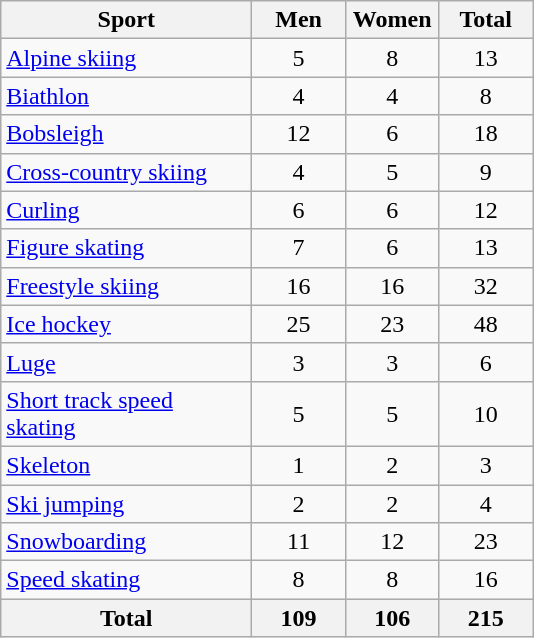<table class="wikitable sortable" style=text-align:center>
<tr>
<th width=160>Sport</th>
<th width=55>Men</th>
<th width=55>Women</th>
<th width=55>Total</th>
</tr>
<tr>
<td align=left><a href='#'>Alpine skiing</a></td>
<td>5</td>
<td>8</td>
<td>13</td>
</tr>
<tr>
<td align=left><a href='#'>Biathlon</a></td>
<td>4</td>
<td>4</td>
<td>8</td>
</tr>
<tr>
<td align=left><a href='#'>Bobsleigh</a></td>
<td>12</td>
<td>6</td>
<td>18</td>
</tr>
<tr>
<td align=left><a href='#'>Cross-country skiing</a></td>
<td>4</td>
<td>5</td>
<td>9</td>
</tr>
<tr>
<td align=left><a href='#'>Curling</a></td>
<td>6</td>
<td>6</td>
<td>12</td>
</tr>
<tr>
<td align=left><a href='#'>Figure skating</a></td>
<td>7</td>
<td>6</td>
<td>13</td>
</tr>
<tr>
<td align=left><a href='#'>Freestyle skiing</a></td>
<td>16</td>
<td>16</td>
<td>32</td>
</tr>
<tr>
<td align=left><a href='#'>Ice hockey</a></td>
<td>25</td>
<td>23</td>
<td>48</td>
</tr>
<tr>
<td align=left><a href='#'>Luge</a></td>
<td>3</td>
<td>3</td>
<td>6</td>
</tr>
<tr>
<td align=left><a href='#'>Short track speed skating</a></td>
<td>5</td>
<td>5</td>
<td>10</td>
</tr>
<tr>
<td align=left><a href='#'>Skeleton</a></td>
<td>1</td>
<td>2</td>
<td>3</td>
</tr>
<tr>
<td align=left><a href='#'>Ski jumping</a></td>
<td>2</td>
<td>2</td>
<td>4</td>
</tr>
<tr>
<td align=left><a href='#'>Snowboarding</a></td>
<td>11</td>
<td>12</td>
<td>23</td>
</tr>
<tr>
<td align=left><a href='#'>Speed skating</a></td>
<td>8</td>
<td>8</td>
<td>16</td>
</tr>
<tr>
<th>Total</th>
<th>109</th>
<th>106</th>
<th>215</th>
</tr>
</table>
